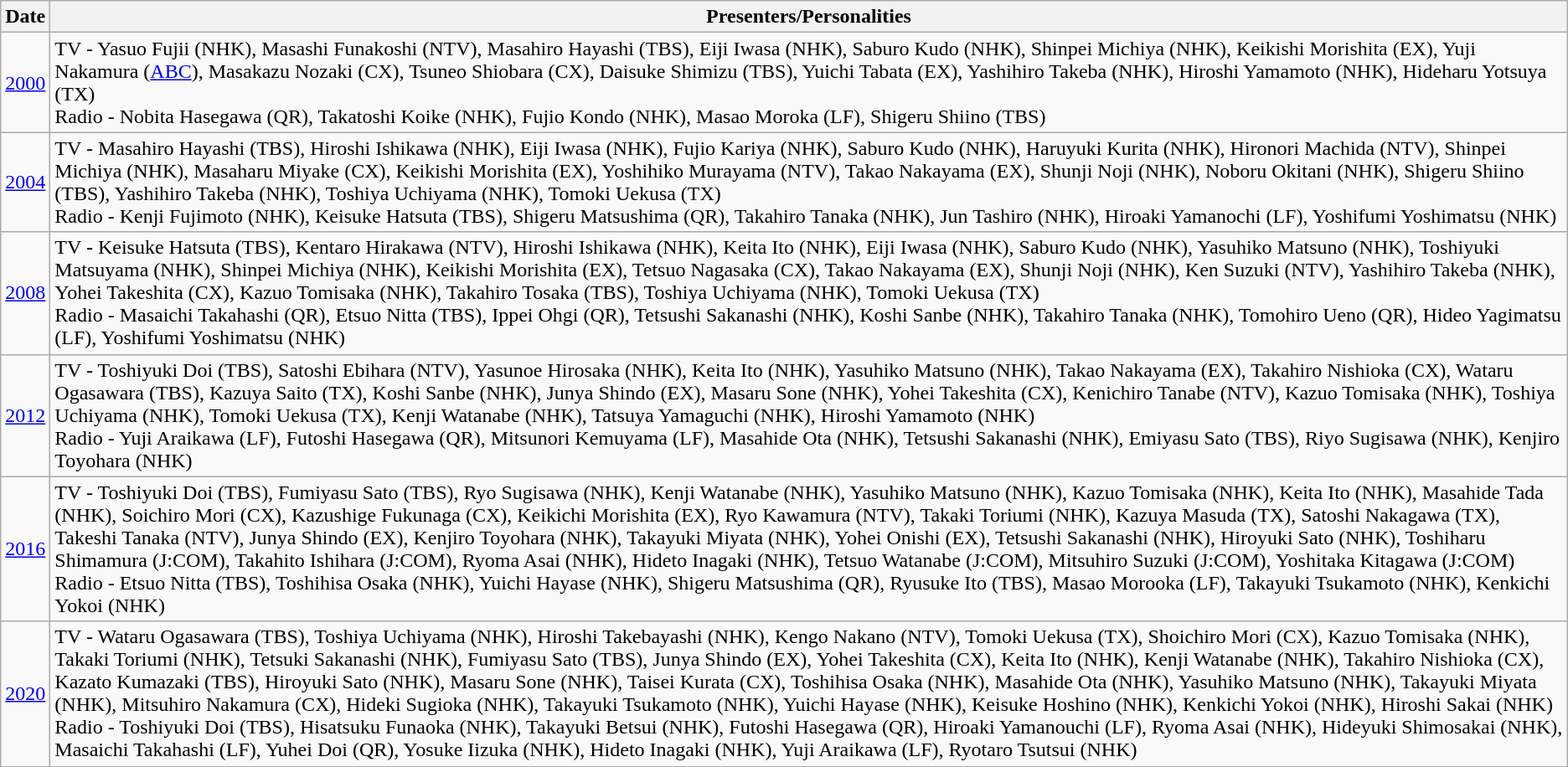<table class="wikitable">
<tr>
<th>Date</th>
<th>Presenters/Personalities</th>
</tr>
<tr>
<td><a href='#'>2000</a></td>
<td>TV - Yasuo Fujii (NHK), Masashi Funakoshi (NTV), Masahiro Hayashi (TBS), Eiji Iwasa (NHK), Saburo Kudo (NHK), Shinpei Michiya (NHK), Keikishi Morishita (EX), Yuji Nakamura (<a href='#'>ABC</a>), Masakazu Nozaki (CX), Tsuneo Shiobara (CX), Daisuke Shimizu (TBS), Yuichi Tabata (EX), Yashihiro Takeba (NHK), Hiroshi Yamamoto (NHK), Hideharu Yotsuya (TX)<br>Radio - Nobita Hasegawa (QR), Takatoshi Koike (NHK), Fujio Kondo (NHK), Masao Moroka (LF), Shigeru Shiino (TBS)</td>
</tr>
<tr>
<td><a href='#'>2004</a></td>
<td>TV - Masahiro Hayashi (TBS), Hiroshi Ishikawa (NHK), Eiji Iwasa (NHK), Fujio Kariya (NHK), Saburo Kudo (NHK), Haruyuki Kurita (NHK), Hironori Machida (NTV), Shinpei Michiya (NHK), Masaharu Miyake (CX), Keikishi Morishita (EX), Yoshihiko Murayama (NTV), Takao Nakayama (EX), Shunji Noji (NHK), Noboru Okitani (NHK), Shigeru Shiino (TBS), Yashihiro Takeba (NHK), Toshiya Uchiyama (NHK), Tomoki Uekusa (TX)<br>Radio - Kenji Fujimoto (NHK), Keisuke Hatsuta (TBS), Shigeru Matsushima (QR), Takahiro Tanaka (NHK), Jun Tashiro (NHK), Hiroaki Yamanochi (LF), Yoshifumi Yoshimatsu (NHK)</td>
</tr>
<tr>
<td><a href='#'>2008</a></td>
<td>TV - Keisuke Hatsuta (TBS), Kentaro Hirakawa (NTV), Hiroshi Ishikawa (NHK), Keita Ito (NHK), Eiji Iwasa (NHK), Saburo Kudo (NHK), Yasuhiko Matsuno (NHK), Toshiyuki Matsuyama (NHK), Shinpei Michiya (NHK),  Keikishi Morishita (EX), Tetsuo Nagasaka (CX), Takao Nakayama (EX), Shunji Noji (NHK), Ken Suzuki (NTV), Yashihiro Takeba (NHK), Yohei Takeshita (CX), Kazuo Tomisaka (NHK), Takahiro Tosaka (TBS), Toshiya Uchiyama (NHK), Tomoki Uekusa (TX)<br>Radio - Masaichi Takahashi (QR), Etsuo Nitta (TBS), Ippei Ohgi (QR), Tetsushi Sakanashi (NHK), Koshi Sanbe (NHK), Takahiro Tanaka (NHK), Tomohiro Ueno (QR), Hideo Yagimatsu (LF), Yoshifumi Yoshimatsu (NHK)</td>
</tr>
<tr>
<td><a href='#'>2012</a></td>
<td>TV - Toshiyuki Doi (TBS), Satoshi Ebihara (NTV), Yasunoe Hirosaka (NHK), Keita Ito (NHK), Yasuhiko Matsuno (NHK), Takao Nakayama (EX), Takahiro Nishioka (CX), Wataru Ogasawara (TBS), Kazuya Saito (TX), Koshi Sanbe (NHK), Junya Shindo (EX), Masaru Sone (NHK), Yohei Takeshita (CX), Kenichiro Tanabe (NTV), Kazuo Tomisaka (NHK), Toshiya Uchiyama (NHK), Tomoki Uekusa (TX), Kenji Watanabe (NHK), Tatsuya Yamaguchi (NHK), Hiroshi Yamamoto (NHK)<br>Radio - Yuji Araikawa (LF), Futoshi Hasegawa (QR), Mitsunori Kemuyama (LF), Masahide Ota (NHK), Tetsushi Sakanashi (NHK), Emiyasu Sato (TBS), Riyo Sugisawa (NHK), Kenjiro Toyohara (NHK)</td>
</tr>
<tr>
<td><a href='#'>2016</a></td>
<td>TV - Toshiyuki Doi (TBS), Fumiyasu Sato (TBS), Ryo Sugisawa (NHK), Kenji Watanabe (NHK), Yasuhiko Matsuno (NHK), Kazuo Tomisaka (NHK), Keita Ito (NHK), Masahide Tada (NHK), Soichiro Mori (CX), Kazushige Fukunaga (CX), Keikichi Morishita (EX), Ryo Kawamura (NTV), Takaki Toriumi (NHK), Kazuya Masuda (TX), Satoshi Nakagawa (TX), Takeshi Tanaka (NTV), Junya Shindo (EX), Kenjiro Toyohara (NHK), Takayuki Miyata (NHK), Yohei Onishi (EX), Tetsushi Sakanashi (NHK), Hiroyuki Sato (NHK), Toshiharu Shimamura (J:COM), Takahito Ishihara (J:COM), Ryoma Asai (NHK), Hideto Inagaki (NHK), Tetsuo Watanabe (J:COM), Mitsuhiro Suzuki (J:COM), Yoshitaka Kitagawa (J:COM)<br>Radio - Etsuo Nitta (TBS), Toshihisa Osaka (NHK), Yuichi Hayase (NHK), Shigeru Matsushima (QR), Ryusuke Ito (TBS), Masao Morooka (LF), Takayuki Tsukamoto (NHK), Kenkichi Yokoi (NHK)</td>
</tr>
<tr>
<td><a href='#'>2020</a></td>
<td>TV - Wataru Ogasawara (TBS), Toshiya Uchiyama (NHK), Hiroshi Takebayashi (NHK), Kengo Nakano (NTV), Tomoki Uekusa (TX), Shoichiro Mori (CX), Kazuo Tomisaka (NHK), Takaki Toriumi (NHK), Tetsuki Sakanashi (NHK), Fumiyasu Sato (TBS), Junya Shindo (EX), Yohei Takeshita (CX), Keita Ito (NHK), Kenji Watanabe (NHK), Takahiro Nishioka (CX), Kazato Kumazaki (TBS), Hiroyuki Sato (NHK), Masaru Sone (NHK), Taisei Kurata (CX), Toshihisa Osaka (NHK), Masahide Ota (NHK), Yasuhiko Matsuno (NHK), Takayuki Miyata (NHK), Mitsuhiro Nakamura (CX), Hideki Sugioka (NHK), Takayuki Tsukamoto (NHK), Yuichi Hayase (NHK), Keisuke Hoshino (NHK), Kenkichi Yokoi (NHK), Hiroshi Sakai (NHK)<br>Radio - Toshiyuki Doi (TBS), Hisatsuku Funaoka (NHK), Takayuki Betsui (NHK), Futoshi Hasegawa (QR), Hiroaki Yamanouchi (LF), Ryoma Asai (NHK), Hideyuki Shimosakai (NHK), Masaichi Takahashi (LF), Yuhei Doi (QR), Yosuke Iizuka (NHK), Hideto Inagaki (NHK), Yuji Araikawa (LF), Ryotaro Tsutsui (NHK)</td>
</tr>
</table>
